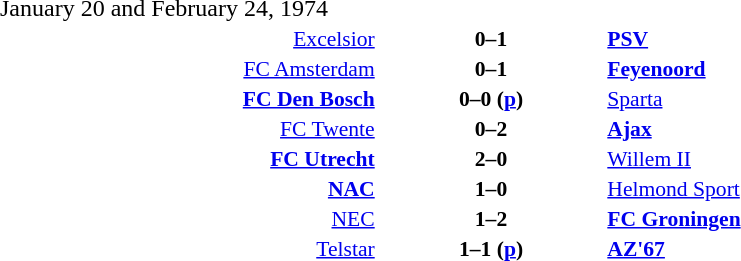<table width=100% cellspacing=1>
<tr>
<th width=20%></th>
<th width=12%></th>
<th width=20%></th>
<th></th>
</tr>
<tr>
<td>January 20 and February 24, 1974</td>
</tr>
<tr style=font-size:90%>
<td align=right><a href='#'>Excelsior</a></td>
<td align=center><strong>0–1</strong></td>
<td><strong><a href='#'>PSV</a></strong></td>
</tr>
<tr style=font-size:90%>
<td align=right><a href='#'>FC Amsterdam</a></td>
<td align=center><strong>0–1</strong></td>
<td><strong><a href='#'>Feyenoord</a></strong></td>
</tr>
<tr style=font-size:90%>
<td align=right><strong><a href='#'>FC Den Bosch</a></strong></td>
<td align=center><strong>0–0 (<a href='#'>p</a>)</strong></td>
<td><a href='#'>Sparta</a></td>
</tr>
<tr style=font-size:90%>
<td align=right><a href='#'>FC Twente</a></td>
<td align=center><strong>0–2</strong></td>
<td><strong><a href='#'>Ajax</a></strong></td>
</tr>
<tr style=font-size:90%>
<td align=right><strong><a href='#'>FC Utrecht</a></strong></td>
<td align=center><strong>2–0</strong></td>
<td><a href='#'>Willem II</a></td>
</tr>
<tr style=font-size:90%>
<td align=right><strong><a href='#'>NAC</a></strong></td>
<td align=center><strong>1–0</strong></td>
<td><a href='#'>Helmond Sport</a></td>
</tr>
<tr style=font-size:90%>
<td align=right><a href='#'>NEC</a></td>
<td align=center><strong>1–2</strong></td>
<td><strong><a href='#'>FC Groningen</a></strong></td>
</tr>
<tr style=font-size:90%>
<td align=right><a href='#'>Telstar</a></td>
<td align=center><strong>1–1 (<a href='#'>p</a>)</strong></td>
<td><strong><a href='#'>AZ'67</a></strong></td>
</tr>
</table>
